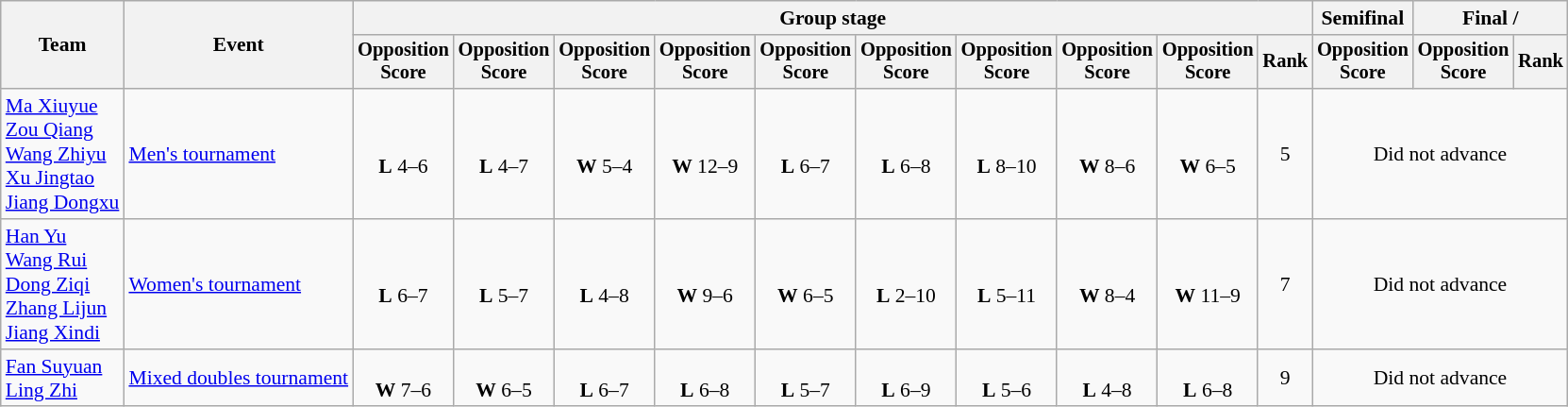<table class=wikitable style=font-size:90%;text-align:center>
<tr>
<th rowspan=2>Team</th>
<th rowspan=2>Event</th>
<th colspan=10>Group stage</th>
<th>Semifinal</th>
<th colspan=2>Final / </th>
</tr>
<tr style=font-size:95%>
<th>Opposition<br>Score</th>
<th>Opposition<br>Score</th>
<th>Opposition<br>Score</th>
<th>Opposition<br>Score</th>
<th>Opposition<br>Score</th>
<th>Opposition<br>Score</th>
<th>Opposition<br>Score</th>
<th>Opposition<br>Score</th>
<th>Opposition<br>Score</th>
<th>Rank</th>
<th>Opposition<br>Score</th>
<th>Opposition<br>Score</th>
<th>Rank</th>
</tr>
<tr>
<td align=left><a href='#'>Ma Xiuyue</a><br><a href='#'>Zou Qiang</a><br><a href='#'>Wang Zhiyu</a><br><a href='#'>Xu Jingtao</a><br><a href='#'>Jiang Dongxu</a></td>
<td align=left><a href='#'>Men's tournament</a></td>
<td><br><strong>L</strong> 4–6</td>
<td><br><strong>L</strong> 4–7</td>
<td><br><strong>W</strong> 5–4</td>
<td><br><strong>W</strong> 12–9</td>
<td><br><strong>L</strong> 6–7</td>
<td><br><strong>L</strong> 6–8</td>
<td><br><strong>L</strong> 8–10</td>
<td><br><strong>W</strong> 8–6</td>
<td><br><strong>W</strong> 6–5</td>
<td>5</td>
<td colspan="3">Did not advance</td>
</tr>
<tr>
<td align=left><a href='#'>Han Yu</a><br><a href='#'>Wang Rui</a><br><a href='#'>Dong Ziqi</a><br><a href='#'>Zhang Lijun</a><br><a href='#'>Jiang Xindi</a></td>
<td align=left><a href='#'>Women's tournament</a></td>
<td><br><strong>L</strong> 6–7</td>
<td><br><strong>L</strong> 5–7</td>
<td><br><strong>L</strong> 4–8</td>
<td><br><strong>W</strong> 9–6</td>
<td><br><strong>W</strong> 6–5</td>
<td><br><strong>L</strong> 2–10</td>
<td><br><strong>L</strong> 5–11</td>
<td><br><strong>W</strong> 8–4</td>
<td><br><strong>W</strong> 11–9</td>
<td>7</td>
<td colspan="3">Did not advance</td>
</tr>
<tr>
<td align=left><a href='#'>Fan Suyuan</a><br><a href='#'>Ling Zhi</a></td>
<td align=left><a href='#'>Mixed doubles tournament</a></td>
<td><br><strong>W</strong> 7–6</td>
<td><br><strong>W</strong> 6–5</td>
<td><br><strong>L</strong> 6–7</td>
<td><br><strong>L</strong> 6–8</td>
<td><br><strong>L</strong> 5–7</td>
<td><br><strong>L</strong> 6–9</td>
<td><br><strong>L</strong> 5–6</td>
<td><br><strong>L</strong> 4–8</td>
<td><br><strong>L</strong> 6–8</td>
<td>9</td>
<td colspan="3">Did not advance</td>
</tr>
</table>
